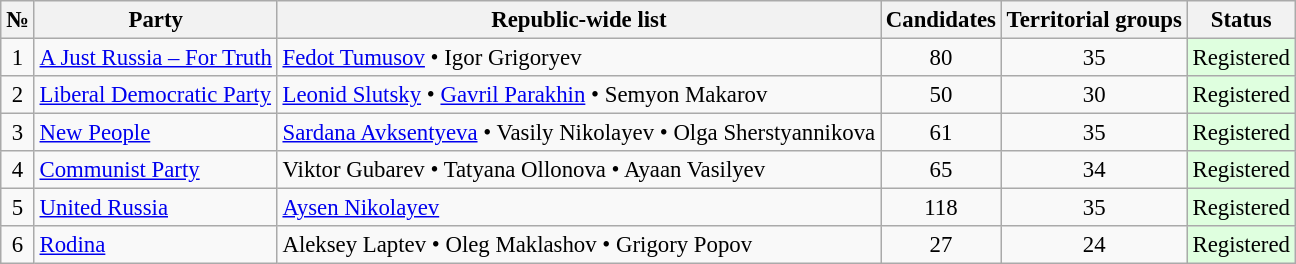<table class="wikitable sortable" style="background: #f9f9f9; text-align:right; font-size: 95%">
<tr>
<th align=center>№</th>
<th align=center>Party</th>
<th align=center>Republic-wide list</th>
<th align=center>Candidates</th>
<th align=center>Territorial groups</th>
<th align=center>Status</th>
</tr>
<tr>
<td align=center>1</td>
<td align=left><a href='#'>A Just Russia – For Truth</a></td>
<td align=left><a href='#'>Fedot Tumusov</a> • Igor Grigoryev</td>
<td align=center>80</td>
<td align=center>35</td>
<td align=center bgcolor="#DFFFDF">Registered</td>
</tr>
<tr>
<td align=center>2</td>
<td align=left><a href='#'>Liberal Democratic Party</a></td>
<td align=left><a href='#'>Leonid Slutsky</a> • <a href='#'>Gavril Parakhin</a> • Semyon Makarov</td>
<td align=center>50</td>
<td align=center>30</td>
<td align=center bgcolor="#DFFFDF">Registered</td>
</tr>
<tr>
<td align=center>3</td>
<td align=left><a href='#'>New People</a></td>
<td align=left><a href='#'>Sardana Avksentyeva</a> • Vasily Nikolayev • Olga Sherstyannikova</td>
<td align=center>61</td>
<td align=center>35</td>
<td align=center bgcolor="#DFFFDF">Registered</td>
</tr>
<tr>
<td align=center>4</td>
<td align=left><a href='#'>Communist Party</a></td>
<td align=left>Viktor Gubarev • Tatyana Ollonova • Ayaan Vasilyev</td>
<td align=center>65</td>
<td align=center>34</td>
<td align=center bgcolor="#DFFFDF">Registered</td>
</tr>
<tr>
<td align=center>5</td>
<td align=left><a href='#'>United Russia</a></td>
<td align=left><a href='#'>Aysen Nikolayev</a></td>
<td align=center>118</td>
<td align=center>35</td>
<td align=center bgcolor="#DFFFDF">Registered</td>
</tr>
<tr>
<td align=center>6</td>
<td align=left><a href='#'>Rodina</a></td>
<td align=left>Aleksey Laptev • Oleg Maklashov • Grigory Popov</td>
<td align=center>27</td>
<td align=center>24</td>
<td align=center bgcolor="#DFFFDF">Registered</td>
</tr>
</table>
